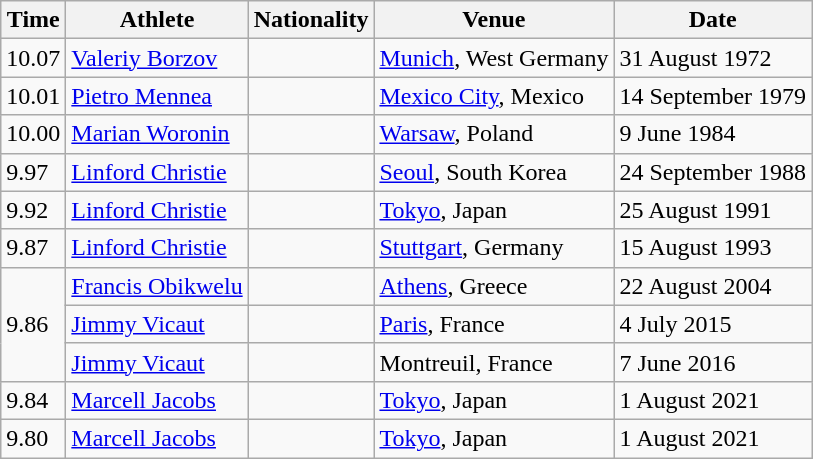<table class="wikitable" border="1">
<tr>
<th>Time</th>
<th>Athlete</th>
<th>Nationality</th>
<th>Venue</th>
<th>Date</th>
</tr>
<tr>
<td>10.07</td>
<td><a href='#'>Valeriy Borzov</a></td>
<td></td>
<td><a href='#'>Munich</a>, West Germany</td>
<td>31 August 1972</td>
</tr>
<tr>
<td>10.01</td>
<td><a href='#'>Pietro Mennea</a></td>
<td></td>
<td><a href='#'>Mexico City</a>, Mexico</td>
<td>14 September 1979</td>
</tr>
<tr>
<td>10.00</td>
<td><a href='#'>Marian Woronin</a></td>
<td></td>
<td><a href='#'>Warsaw</a>, Poland</td>
<td>9 June 1984</td>
</tr>
<tr>
<td>9.97</td>
<td><a href='#'>Linford Christie</a></td>
<td></td>
<td><a href='#'>Seoul</a>, South Korea</td>
<td>24 September 1988</td>
</tr>
<tr>
<td>9.92</td>
<td><a href='#'>Linford Christie</a></td>
<td></td>
<td><a href='#'>Tokyo</a>, Japan</td>
<td>25 August 1991</td>
</tr>
<tr>
<td>9.87</td>
<td><a href='#'>Linford Christie</a></td>
<td></td>
<td><a href='#'>Stuttgart</a>, Germany</td>
<td>15 August 1993</td>
</tr>
<tr>
<td rowspan=3>9.86</td>
<td><a href='#'>Francis Obikwelu</a></td>
<td></td>
<td><a href='#'>Athens</a>, Greece</td>
<td>22 August 2004</td>
</tr>
<tr>
<td><a href='#'>Jimmy Vicaut</a></td>
<td></td>
<td><a href='#'>Paris</a>, France</td>
<td>4 July 2015</td>
</tr>
<tr>
<td><a href='#'>Jimmy Vicaut</a></td>
<td></td>
<td>Montreuil, France</td>
<td>7 June 2016</td>
</tr>
<tr>
<td>9.84</td>
<td><a href='#'>Marcell Jacobs</a></td>
<td></td>
<td><a href='#'>Tokyo</a>, Japan</td>
<td>1 August 2021</td>
</tr>
<tr>
<td>9.80</td>
<td><a href='#'>Marcell Jacobs</a></td>
<td></td>
<td><a href='#'>Tokyo</a>, Japan</td>
<td>1 August 2021</td>
</tr>
</table>
